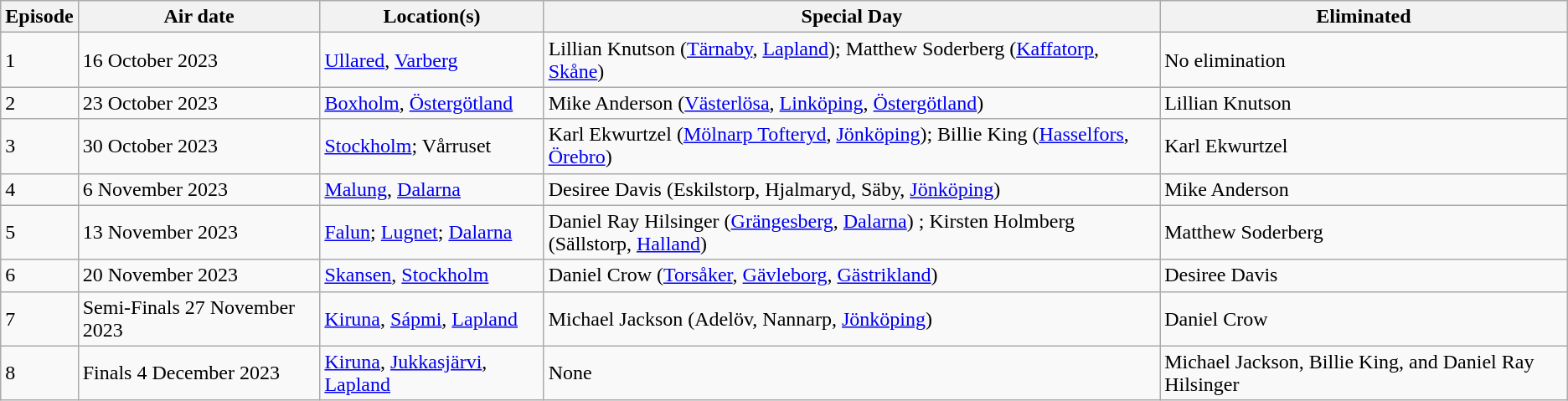<table class="wikitable">
<tr>
<th>Episode</th>
<th>Air date</th>
<th>Location(s)</th>
<th>Special Day</th>
<th>Eliminated</th>
</tr>
<tr>
<td>1</td>
<td>16 October 2023</td>
<td><a href='#'>Ullared</a>, <a href='#'>Varberg</a></td>
<td>Lillian Knutson (<a href='#'>Tärnaby</a>, <a href='#'>Lapland</a>); Matthew Soderberg (<a href='#'>Kaffatorp</a>, <a href='#'>Skåne</a>)</td>
<td>No elimination</td>
</tr>
<tr>
<td>2</td>
<td>23 October 2023</td>
<td><a href='#'>Boxholm</a>, <a href='#'>Östergötland</a></td>
<td>Mike Anderson (<a href='#'>Västerlösa</a>, <a href='#'>Linköping</a>, <a href='#'>Östergötland</a>)</td>
<td>Lillian Knutson</td>
</tr>
<tr>
<td>3</td>
<td>30 October 2023</td>
<td><a href='#'>Stockholm</a>; Vårruset</td>
<td>Karl Ekwurtzel (<a href='#'>Mölnarp Tofteryd</a>, <a href='#'>Jönköping</a>); Billie King (<a href='#'>Hasselfors</a>, <a href='#'>Örebro</a>)</td>
<td>Karl Ekwurtzel</td>
</tr>
<tr>
<td>4</td>
<td>6 November 2023</td>
<td><a href='#'>Malung</a>, <a href='#'>Dalarna</a></td>
<td>Desiree Davis (Eskilstorp, Hjalmaryd, Säby, <a href='#'>Jönköping</a>)</td>
<td>Mike Anderson</td>
</tr>
<tr>
<td>5</td>
<td>13 November 2023</td>
<td><a href='#'>Falun</a>; <a href='#'>Lugnet</a>; <a href='#'>Dalarna</a></td>
<td>Daniel Ray Hilsinger (<a href='#'>Grängesberg</a>, <a href='#'>Dalarna</a>) ; Kirsten Holmberg (Sällstorp, <a href='#'>Halland</a>)</td>
<td>Matthew Soderberg</td>
</tr>
<tr>
<td>6</td>
<td>20 November 2023</td>
<td><a href='#'>Skansen</a>, <a href='#'>Stockholm</a></td>
<td>Daniel Crow (<a href='#'>Torsåker</a>, <a href='#'>Gävleborg</a>, <a href='#'>Gästrikland</a>)</td>
<td>Desiree Davis</td>
</tr>
<tr>
<td>7</td>
<td>Semi-Finals 27 November 2023</td>
<td><a href='#'>Kiruna</a>, <a href='#'>Sápmi</a>, <a href='#'>Lapland</a></td>
<td>Michael Jackson (Adelöv, Nannarp, <a href='#'>Jönköping</a>)</td>
<td>Daniel Crow</td>
</tr>
<tr>
<td>8</td>
<td>Finals 4 December 2023</td>
<td><a href='#'>Kiruna</a>, <a href='#'>Jukkasjärvi</a>, <a href='#'>Lapland</a></td>
<td>None</td>
<td>Michael Jackson, Billie King, and Daniel Ray Hilsinger</td>
</tr>
</table>
